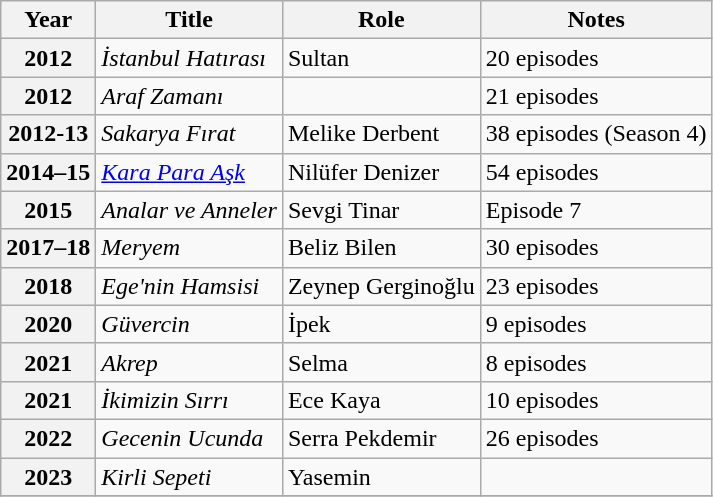<table class="wikitable plainrowheaders sortable">
<tr>
<th scope="col">Year</th>
<th scope="col">Title</th>
<th scope="col">Role</th>
<th scope="col" class="unsortable">Notes</th>
</tr>
<tr>
<th scope="row">2012</th>
<td><em>İstanbul Hatırası</em></td>
<td>Sultan</td>
<td>20 episodes</td>
</tr>
<tr>
<th scope="row">2012</th>
<td><em>Araf Zamanı</em></td>
<td></td>
<td>21 episodes</td>
</tr>
<tr>
<th scope="row">2012-13</th>
<td><em>Sakarya Fırat</em></td>
<td>Melike Derbent</td>
<td>38 episodes (Season 4)</td>
</tr>
<tr>
<th scope="row">2014–15</th>
<td><em><a href='#'>Kara Para Aşk</a></em></td>
<td>Nilüfer Denizer</td>
<td>54 episodes</td>
</tr>
<tr>
<th scope="row">2015</th>
<td><em>Analar ve Anneler</em></td>
<td>Sevgi Tinar</td>
<td>Episode 7</td>
</tr>
<tr>
<th scope="row">2017–18</th>
<td><em>Meryem</em></td>
<td>Beliz Bilen</td>
<td>30 episodes</td>
</tr>
<tr>
<th scope="row">2018</th>
<td><em>Ege'nin Hamsisi</em></td>
<td>Zeynep Gerginoğlu</td>
<td>23 episodes</td>
</tr>
<tr>
<th scope="row">2020</th>
<td><em>Güvercin</em></td>
<td>İpek</td>
<td>9 episodes</td>
</tr>
<tr>
<th scope="row">2021</th>
<td><em>Akrep</em></td>
<td>Selma</td>
<td>8 episodes</td>
</tr>
<tr>
<th scope="row">2021</th>
<td><em>İkimizin Sırrı</em></td>
<td>Ece Kaya</td>
<td>10 episodes</td>
</tr>
<tr>
<th scope="row">2022</th>
<td><em>Gecenin Ucunda</em></td>
<td>Serra Pekdemir</td>
<td>26 episodes</td>
</tr>
<tr>
<th scope="row">2023</th>
<td><em>Kirli Sepeti</em></td>
<td>Yasemin</td>
<td></td>
</tr>
<tr>
</tr>
</table>
